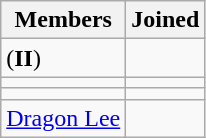<table class="wikitable sortable">
<tr>
<th>Members</th>
<th>Joined</th>
</tr>
<tr>
<td> (<strong>II</strong>)</td>
<td rowspan="1"></td>
</tr>
<tr>
<td></td>
<td rowspan="1"></td>
</tr>
<tr>
<td></td>
<td rowspan="1"></td>
</tr>
<tr>
<td><a href='#'>Dragon Lee</a></td>
<td></td>
</tr>
</table>
